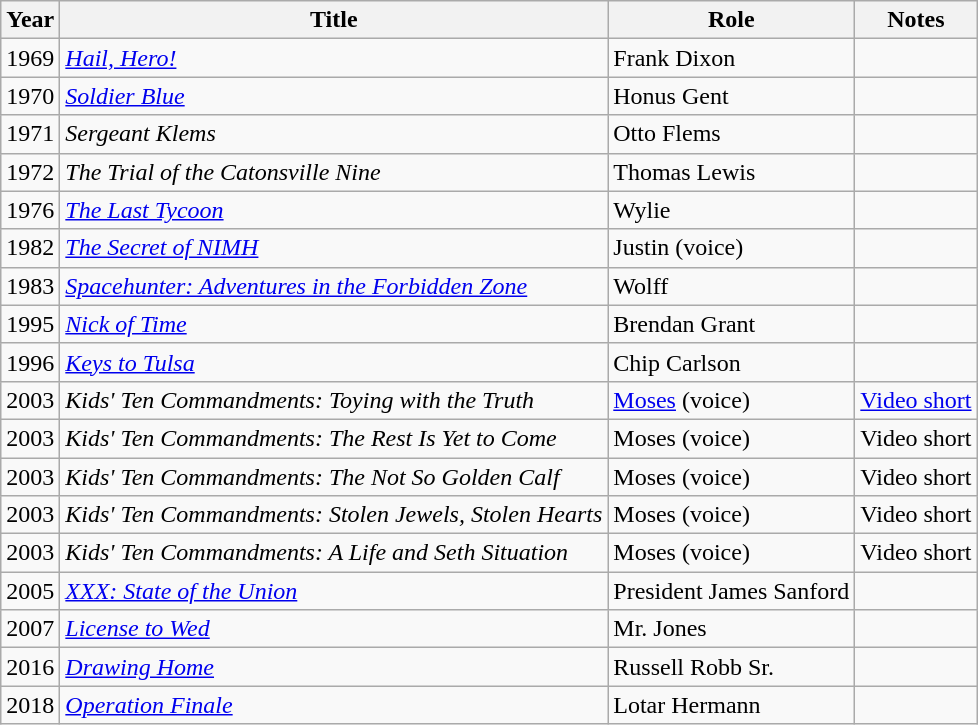<table class="wikitable sortable">
<tr>
<th>Year</th>
<th>Title</th>
<th>Role</th>
<th>Notes</th>
</tr>
<tr>
<td>1969</td>
<td><em><a href='#'>Hail, Hero!</a></em></td>
<td>Frank Dixon</td>
<td></td>
</tr>
<tr>
<td>1970</td>
<td><em><a href='#'>Soldier Blue</a></em></td>
<td>Honus Gent</td>
<td></td>
</tr>
<tr>
<td>1971</td>
<td><em>Sergeant Klems</em></td>
<td>Otto Flems</td>
<td></td>
</tr>
<tr>
<td>1972</td>
<td><em>The Trial of the Catonsville Nine</em></td>
<td>Thomas Lewis</td>
<td></td>
</tr>
<tr>
<td>1976</td>
<td><em><a href='#'>The Last Tycoon</a></em></td>
<td>Wylie</td>
<td></td>
</tr>
<tr>
<td>1982</td>
<td><em><a href='#'>The Secret of NIMH</a></em></td>
<td>Justin (voice)</td>
<td></td>
</tr>
<tr>
<td rowspan="1">1983</td>
<td><em><a href='#'>Spacehunter: Adventures in the Forbidden Zone</a></em></td>
<td>Wolff</td>
<td></td>
</tr>
<tr>
<td rowspan="1">1995</td>
<td><em><a href='#'>Nick of Time</a></em></td>
<td>Brendan Grant</td>
<td></td>
</tr>
<tr>
<td rowspan="1">1996</td>
<td><em><a href='#'>Keys to Tulsa</a></em></td>
<td>Chip Carlson</td>
<td></td>
</tr>
<tr>
<td rowspan="1">2003</td>
<td><em>Kids' Ten Commandments: Toying with the Truth</em></td>
<td><a href='#'>Moses</a> (voice)</td>
<td><a href='#'>Video short</a></td>
</tr>
<tr>
<td rowspan="1">2003</td>
<td><em>Kids' Ten Commandments: The Rest Is Yet to Come</em></td>
<td>Moses (voice)</td>
<td>Video short</td>
</tr>
<tr>
<td rowspan="1">2003</td>
<td><em>Kids' Ten Commandments: The Not So Golden Calf</em></td>
<td>Moses (voice)</td>
<td>Video short</td>
</tr>
<tr>
<td rowspan="1">2003</td>
<td><em>Kids' Ten Commandments: Stolen Jewels, Stolen Hearts</em></td>
<td>Moses (voice)</td>
<td>Video short</td>
</tr>
<tr>
<td rowspan="1">2003</td>
<td><em>Kids' Ten Commandments: A Life and Seth Situation</em></td>
<td>Moses (voice)</td>
<td>Video short</td>
</tr>
<tr>
<td rowspan="1">2005</td>
<td><em><a href='#'>XXX: State of the Union</a></em></td>
<td>President James Sanford</td>
<td></td>
</tr>
<tr>
<td rowspan="1">2007</td>
<td><em><a href='#'>License to Wed</a></em></td>
<td>Mr. Jones</td>
<td></td>
</tr>
<tr>
<td>2016</td>
<td><em><a href='#'>Drawing Home</a></em></td>
<td>Russell Robb Sr.</td>
<td></td>
</tr>
<tr>
<td>2018</td>
<td><em><a href='#'>Operation Finale</a></em></td>
<td>Lotar Hermann</td>
<td></td>
</tr>
</table>
